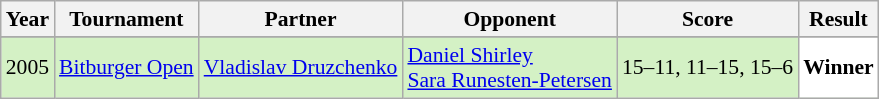<table class="sortable wikitable" style="font-size: 90%;">
<tr>
<th>Year</th>
<th>Tournament</th>
<th>Partner</th>
<th>Opponent</th>
<th>Score</th>
<th>Result</th>
</tr>
<tr>
</tr>
<tr style="background:#D4F1C5">
<td align="center">2005</td>
<td align="left"><a href='#'>Bitburger Open</a></td>
<td align="left"> <a href='#'>Vladislav Druzchenko</a></td>
<td align="left"> <a href='#'>Daniel Shirley</a><br> <a href='#'>Sara Runesten-Petersen</a></td>
<td align="left">15–11, 11–15, 15–6</td>
<td style="text-align:left; background:white"> <strong>Winner</strong></td>
</tr>
</table>
